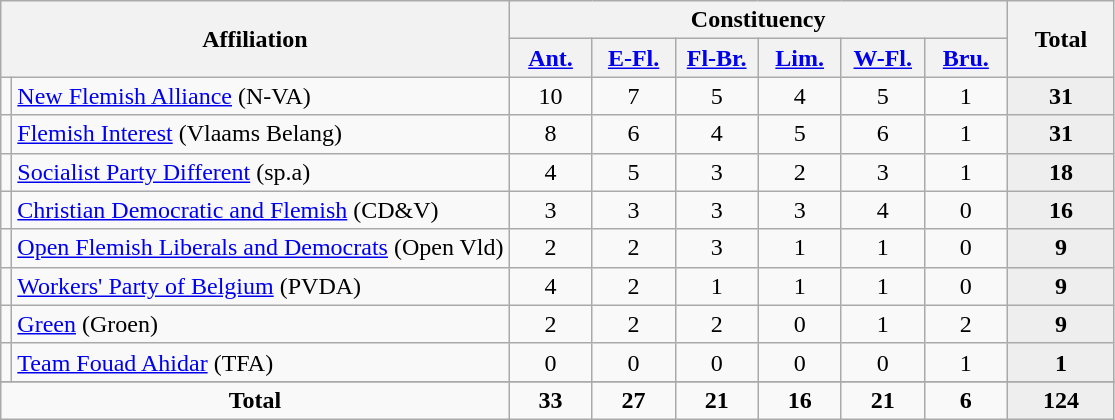<table class="wikitable" style="text-align:center;">
<tr>
<th colspan="2" rowspan="2">Affiliation</th>
<th colspan="6">Constituency</th>
<th rowspan="2" style="width:4em;">Total</th>
</tr>
<tr>
<th style="width:3em;"><a href='#'>Ant.</a></th>
<th style="width:3em;"><a href='#'>E-Fl.</a></th>
<th style="width:3em;"><a href='#'>Fl-Br.</a></th>
<th style="width:3em;"><a href='#'>Lim.</a></th>
<th style="width:3em;"><a href='#'>W-Fl.</a></th>
<th style="width:3em;"><a href='#'>Bru.</a></th>
</tr>
<tr>
<td></td>
<td style="text-align:left;"><a href='#'>New Flemish Alliance</a> (N-VA)</td>
<td>10</td>
<td>7</td>
<td>5</td>
<td>4</td>
<td>5</td>
<td>1</td>
<td style="background-color:#EEEEEE"><strong>31</strong></td>
</tr>
<tr>
<td></td>
<td style="text-align:left;"><a href='#'>Flemish Interest</a> (Vlaams Belang)</td>
<td>8</td>
<td>6</td>
<td>4</td>
<td>5</td>
<td>6</td>
<td>1</td>
<td style="background-color:#EEEEEE"><strong>31</strong></td>
</tr>
<tr>
<td></td>
<td style="text-align:left;"><a href='#'>Socialist Party Different</a> (sp.a)</td>
<td>4</td>
<td>5</td>
<td>3</td>
<td>2</td>
<td>3</td>
<td>1</td>
<td style="background-color:#EEEEEE"><strong>18</strong></td>
</tr>
<tr>
<td></td>
<td style="text-align:left;"><a href='#'>Christian Democratic and Flemish</a> (CD&V)</td>
<td>3</td>
<td>3</td>
<td>3</td>
<td>3</td>
<td>4</td>
<td>0</td>
<td style="background-color:#EEEEEE"><strong>16</strong></td>
</tr>
<tr>
<td></td>
<td style="text-align:left;"><a href='#'>Open Flemish Liberals and Democrats</a> (Open Vld)</td>
<td>2</td>
<td>2</td>
<td>3</td>
<td>1</td>
<td>1</td>
<td>0</td>
<td style="background-color:#EEEEEE"><strong>9</strong></td>
</tr>
<tr>
<td></td>
<td style="text-align:left;"><a href='#'>Workers' Party of Belgium</a> (PVDA)</td>
<td>4</td>
<td>2</td>
<td>1</td>
<td>1</td>
<td>1</td>
<td>0</td>
<td style="background-color:#EEEEEE"><strong>9</strong></td>
</tr>
<tr>
<td></td>
<td style="text-align:left;"><a href='#'>Green</a> (Groen)</td>
<td>2</td>
<td>2</td>
<td>2</td>
<td>0</td>
<td>1</td>
<td>2</td>
<td style="background-color:#EEEEEE"><strong>9</strong></td>
</tr>
<tr>
<td></td>
<td style="text-align:left;"><a href='#'>Team Fouad Ahidar</a> (TFA)</td>
<td>0</td>
<td>0</td>
<td>0</td>
<td>0</td>
<td>0</td>
<td>1</td>
<td style="background-color:#EEEEEE"><strong>1</strong></td>
</tr>
<tr>
</tr>
<tr style="font-weight:bold;">
<td colspan="2">Total</td>
<td>33</td>
<td>27</td>
<td>21</td>
<td>16</td>
<td>21</td>
<td>6</td>
<td style="background-color:#EEEEEE">124</td>
</tr>
</table>
